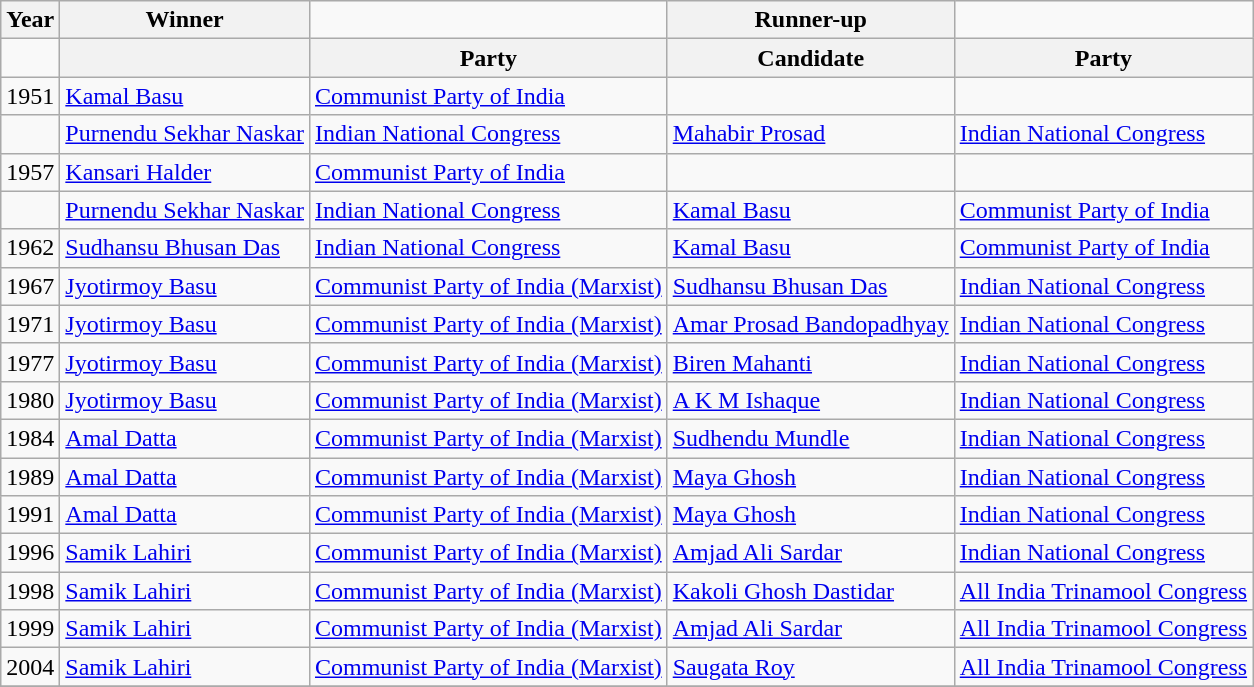<table class="wikitable sortable">
<tr>
<th>Year</th>
<th>Winner</th>
<td></td>
<th>Runner-up</th>
</tr>
<tr>
<td></td>
<th></th>
<th>Party</th>
<th>Candidate</th>
<th>Party</th>
</tr>
<tr>
<td>1951</td>
<td><a href='#'>Kamal Basu</a></td>
<td><a href='#'>Communist Party of India</a></td>
<td></td>
<td></td>
</tr>
<tr>
<td></td>
<td><a href='#'>Purnendu Sekhar Naskar</a></td>
<td><a href='#'>Indian National Congress</a></td>
<td><a href='#'>Mahabir Prosad</a></td>
<td><a href='#'>Indian National Congress</a></td>
</tr>
<tr>
<td>1957</td>
<td><a href='#'>Kansari Halder</a></td>
<td><a href='#'>Communist Party of India</a></td>
<td></td>
<td></td>
</tr>
<tr>
<td></td>
<td><a href='#'>Purnendu Sekhar Naskar</a></td>
<td><a href='#'>Indian National Congress</a></td>
<td><a href='#'>Kamal Basu</a></td>
<td><a href='#'>Communist Party of India</a></td>
</tr>
<tr>
<td>1962</td>
<td><a href='#'>Sudhansu Bhusan Das</a></td>
<td><a href='#'>Indian National Congress</a></td>
<td><a href='#'>Kamal Basu</a></td>
<td><a href='#'>Communist Party of India</a></td>
</tr>
<tr>
<td>1967</td>
<td><a href='#'>Jyotirmoy Basu</a></td>
<td><a href='#'>Communist Party of India (Marxist)</a></td>
<td><a href='#'>Sudhansu Bhusan Das</a></td>
<td><a href='#'>Indian National Congress</a></td>
</tr>
<tr>
<td>1971</td>
<td><a href='#'>Jyotirmoy Basu</a></td>
<td><a href='#'>Communist Party of India (Marxist)</a></td>
<td><a href='#'>Amar Prosad Bandopadhyay</a></td>
<td><a href='#'>Indian National Congress</a></td>
</tr>
<tr>
<td>1977</td>
<td><a href='#'>Jyotirmoy Basu</a></td>
<td><a href='#'>Communist Party of India (Marxist)</a></td>
<td><a href='#'>Biren Mahanti</a></td>
<td><a href='#'>Indian National Congress</a></td>
</tr>
<tr>
<td>1980</td>
<td><a href='#'>Jyotirmoy Basu</a></td>
<td><a href='#'>Communist Party of India (Marxist)</a></td>
<td><a href='#'>A K M Ishaque</a></td>
<td><a href='#'>Indian National Congress</a></td>
</tr>
<tr>
<td>1984</td>
<td><a href='#'>Amal Datta</a></td>
<td><a href='#'>Communist Party of India (Marxist)</a></td>
<td><a href='#'>Sudhendu Mundle</a></td>
<td><a href='#'>Indian National Congress</a></td>
</tr>
<tr>
<td>1989</td>
<td><a href='#'>Amal Datta</a></td>
<td><a href='#'>Communist Party of India (Marxist)</a></td>
<td><a href='#'>Maya Ghosh</a></td>
<td><a href='#'>Indian National Congress</a></td>
</tr>
<tr>
<td>1991</td>
<td><a href='#'>Amal Datta</a></td>
<td><a href='#'>Communist Party of India (Marxist)</a></td>
<td><a href='#'>Maya Ghosh</a></td>
<td><a href='#'>Indian National Congress</a></td>
</tr>
<tr>
<td>1996</td>
<td><a href='#'>Samik Lahiri</a></td>
<td><a href='#'>Communist Party of India (Marxist)</a></td>
<td><a href='#'>Amjad Ali Sardar</a></td>
<td><a href='#'>Indian National Congress</a></td>
</tr>
<tr>
<td>1998</td>
<td><a href='#'>Samik Lahiri</a></td>
<td><a href='#'>Communist Party of India (Marxist)</a></td>
<td><a href='#'>Kakoli Ghosh Dastidar</a></td>
<td><a href='#'>All India Trinamool Congress</a></td>
</tr>
<tr>
<td>1999</td>
<td><a href='#'>Samik Lahiri</a></td>
<td><a href='#'>Communist Party of India (Marxist)</a></td>
<td><a href='#'>Amjad Ali Sardar</a></td>
<td><a href='#'>All India Trinamool Congress</a></td>
</tr>
<tr>
<td>2004</td>
<td><a href='#'>Samik Lahiri</a></td>
<td><a href='#'>Communist Party of India (Marxist)</a></td>
<td><a href='#'>Saugata Roy</a></td>
<td><a href='#'>All India Trinamool Congress</a></td>
</tr>
<tr>
</tr>
</table>
